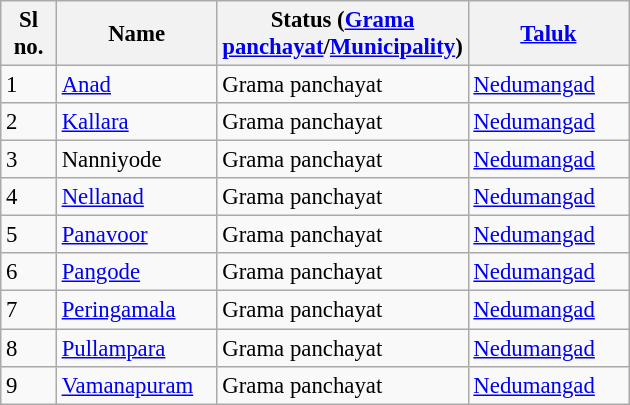<table class="wikitable sortable" style="font-size: 95%;">
<tr>
<th width="30px">Sl no.</th>
<th width="100px">Name</th>
<th width="130px">Status (<a href='#'>Grama panchayat</a>/<a href='#'>Municipality</a>)</th>
<th width="100px"><a href='#'>Taluk</a></th>
</tr>
<tr>
<td>1</td>
<td><a href='#'>Anad</a></td>
<td>Grama panchayat</td>
<td><a href='#'>Nedumangad</a></td>
</tr>
<tr>
<td>2</td>
<td><a href='#'>Kallara</a></td>
<td>Grama panchayat</td>
<td><a href='#'>Nedumangad</a></td>
</tr>
<tr>
<td>3</td>
<td>Nanniyode</td>
<td>Grama panchayat</td>
<td><a href='#'>Nedumangad</a></td>
</tr>
<tr>
<td>4</td>
<td><a href='#'>Nellanad</a></td>
<td>Grama panchayat</td>
<td><a href='#'>Nedumangad</a></td>
</tr>
<tr>
<td>5</td>
<td><a href='#'>Panavoor</a></td>
<td>Grama panchayat</td>
<td><a href='#'>Nedumangad</a></td>
</tr>
<tr>
<td>6</td>
<td><a href='#'>Pangode</a></td>
<td>Grama panchayat</td>
<td><a href='#'>Nedumangad</a></td>
</tr>
<tr>
<td>7</td>
<td><a href='#'>Peringamala</a></td>
<td>Grama panchayat</td>
<td><a href='#'>Nedumangad</a></td>
</tr>
<tr>
<td>8</td>
<td><a href='#'>Pullampara</a></td>
<td>Grama panchayat</td>
<td><a href='#'>Nedumangad</a></td>
</tr>
<tr>
<td>9</td>
<td><a href='#'>Vamanapuram</a></td>
<td>Grama panchayat</td>
<td><a href='#'>Nedumangad</a></td>
</tr>
</table>
